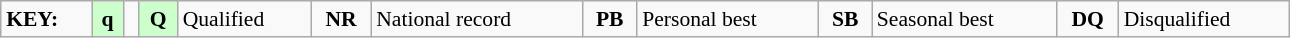<table class="wikitable" style="margin:0.5em auto; font-size:90%;position:relative;" width=68%>
<tr>
<td><strong>KEY:</strong></td>
<td bgcolor=ccffcc align=center><strong>q</strong></td>
<td></td>
<td bgcolor=ccffcc align=center><strong>Q</strong></td>
<td>Qualified</td>
<td align=center><strong>NR</strong></td>
<td>National record</td>
<td align=center><strong>PB</strong></td>
<td>Personal best</td>
<td align=center><strong>SB</strong></td>
<td>Seasonal best</td>
<td align=center><strong>DQ</strong></td>
<td>Disqualified</td>
</tr>
</table>
